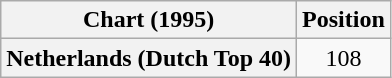<table class="wikitable plainrowheaders" style="text-align:center">
<tr>
<th>Chart (1995)</th>
<th>Position</th>
</tr>
<tr>
<th scope="row">Netherlands (Dutch Top 40)</th>
<td>108</td>
</tr>
</table>
